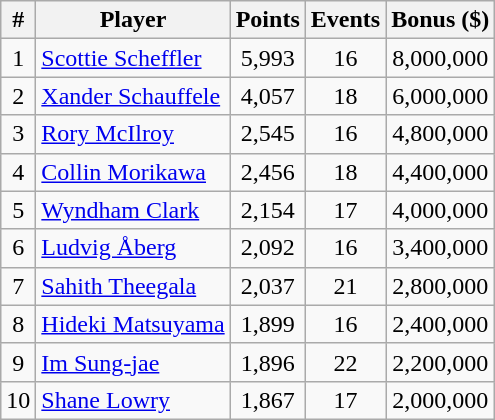<table class="wikitable">
<tr>
<th>#</th>
<th>Player</th>
<th>Points</th>
<th>Events</th>
<th>Bonus ($)</th>
</tr>
<tr>
<td align=center>1</td>
<td> <a href='#'>Scottie Scheffler</a></td>
<td align=center>5,993</td>
<td align=center>16</td>
<td align=center>8,000,000</td>
</tr>
<tr>
<td align=center>2</td>
<td> <a href='#'>Xander Schauffele</a></td>
<td align=center>4,057</td>
<td align=center>18</td>
<td align=center>6,000,000</td>
</tr>
<tr>
<td align=center>3</td>
<td> <a href='#'>Rory McIlroy</a></td>
<td align=center>2,545</td>
<td align=center>16</td>
<td align=center>4,800,000</td>
</tr>
<tr>
<td align=center>4</td>
<td> <a href='#'>Collin Morikawa</a></td>
<td align=center>2,456</td>
<td align=center>18</td>
<td align=center>4,400,000</td>
</tr>
<tr>
<td align=center>5</td>
<td> <a href='#'>Wyndham Clark</a></td>
<td align=center>2,154</td>
<td align=center>17</td>
<td align=center>4,000,000</td>
</tr>
<tr>
<td align=center>6</td>
<td> <a href='#'>Ludvig Åberg</a></td>
<td align=center>2,092</td>
<td align=center>16</td>
<td align=center>3,400,000</td>
</tr>
<tr>
<td align=center>7</td>
<td> <a href='#'>Sahith Theegala</a></td>
<td align=center>2,037</td>
<td align=center>21</td>
<td align=center>2,800,000</td>
</tr>
<tr>
<td align=center>8</td>
<td> <a href='#'>Hideki Matsuyama</a></td>
<td align=center>1,899</td>
<td align=center>16</td>
<td align=center>2,400,000</td>
</tr>
<tr>
<td align=center>9</td>
<td> <a href='#'>Im Sung-jae</a></td>
<td align=center>1,896</td>
<td align=center>22</td>
<td align=center>2,200,000</td>
</tr>
<tr>
<td align=center>10</td>
<td> <a href='#'>Shane Lowry</a></td>
<td align=center>1,867</td>
<td align=center>17</td>
<td align=center>2,000,000</td>
</tr>
</table>
